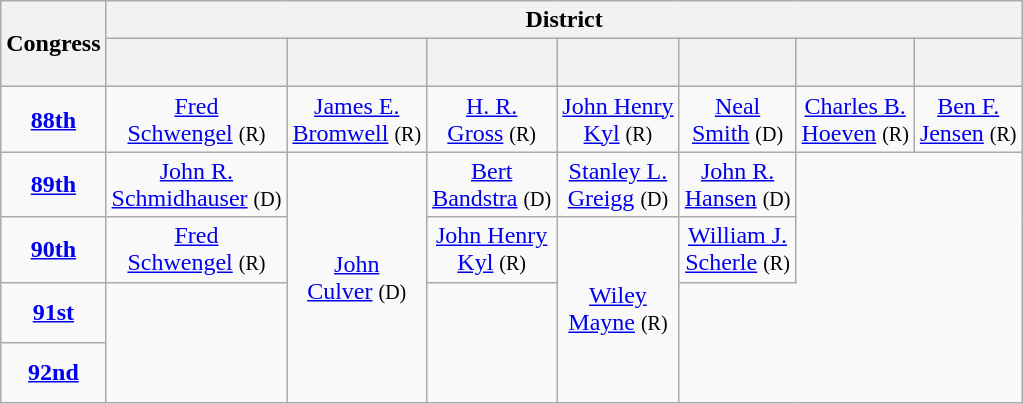<table class=wikitable style="text-align:center">
<tr>
<th rowspan=2>Congress</th>
<th colspan=7>District</th>
</tr>
<tr style=height:2em>
<th></th>
<th></th>
<th></th>
<th></th>
<th></th>
<th></th>
<th></th>
</tr>
<tr style="height:2.5em">
<td><strong><a href='#'>88th</a></strong> </td>
<td><a href='#'>Fred<br>Schwengel</a> <small>(R)</small></td>
<td><a href='#'>James E.<br>Bromwell</a> <small>(R)</small></td>
<td><a href='#'>H. R.<br>Gross</a> <small>(R)</small></td>
<td><a href='#'>John Henry<br>Kyl</a> <small>(R)</small></td>
<td><a href='#'>Neal<br>Smith</a> <small>(D)</small></td>
<td><a href='#'>Charles B.<br>Hoeven</a> <small>(R)</small></td>
<td><a href='#'>Ben F.<br>Jensen</a> <small>(R)</small></td>
</tr>
<tr style="height:2.5em">
<td><strong><a href='#'>89th</a></strong> </td>
<td><a href='#'>John R.<br>Schmidhauser</a> <small>(D)</small></td>
<td rowspan="4" ><a href='#'>John<br>Culver</a> <small>(D)</small></td>
<td><a href='#'>Bert<br>Bandstra</a> <small>(D)</small></td>
<td><a href='#'>Stanley L.<br>Greigg</a> <small>(D)</small></td>
<td><a href='#'>John R.<br>Hansen</a> <small>(D)</small></td>
</tr>
<tr style="height:2.5em">
<td><strong><a href='#'>90th</a></strong> </td>
<td><a href='#'>Fred<br>Schwengel</a> <small>(R)</small></td>
<td><a href='#'>John Henry<br>Kyl</a> <small>(R)</small></td>
<td rowspan="3" ><a href='#'>Wiley<br>Mayne</a> <small>(R)</small></td>
<td><a href='#'>William J.<br>Scherle</a> <small>(R)</small></td>
</tr>
<tr style="height:2.5em">
<td><strong><a href='#'>91st</a></strong> </td>
</tr>
<tr style="height:2.5em">
<td><strong><a href='#'>92nd</a></strong> </td>
</tr>
</table>
